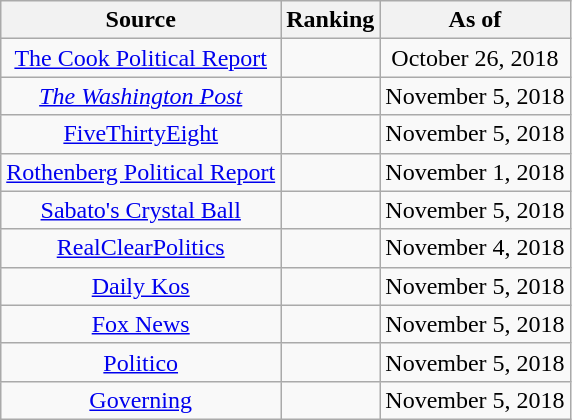<table class="wikitable" style="text-align:center">
<tr>
<th>Source</th>
<th>Ranking</th>
<th>As of</th>
</tr>
<tr>
<td><a href='#'>The Cook Political Report</a></td>
<td></td>
<td>October 26, 2018</td>
</tr>
<tr>
<td><em><a href='#'>The Washington Post</a></em></td>
<td></td>
<td>November 5, 2018</td>
</tr>
<tr>
<td><a href='#'>FiveThirtyEight</a></td>
<td></td>
<td>November 5, 2018</td>
</tr>
<tr>
<td><a href='#'>Rothenberg Political Report</a></td>
<td></td>
<td>November 1, 2018</td>
</tr>
<tr>
<td><a href='#'>Sabato's Crystal Ball</a></td>
<td></td>
<td>November 5, 2018</td>
</tr>
<tr>
<td><a href='#'>RealClearPolitics</a></td>
<td></td>
<td>November 4, 2018</td>
</tr>
<tr>
<td><a href='#'>Daily Kos</a></td>
<td></td>
<td>November 5, 2018</td>
</tr>
<tr>
<td><a href='#'>Fox News</a></td>
<td></td>
<td>November 5, 2018</td>
</tr>
<tr>
<td><a href='#'>Politico</a></td>
<td></td>
<td>November 5, 2018</td>
</tr>
<tr>
<td><a href='#'>Governing</a></td>
<td></td>
<td>November 5, 2018</td>
</tr>
</table>
